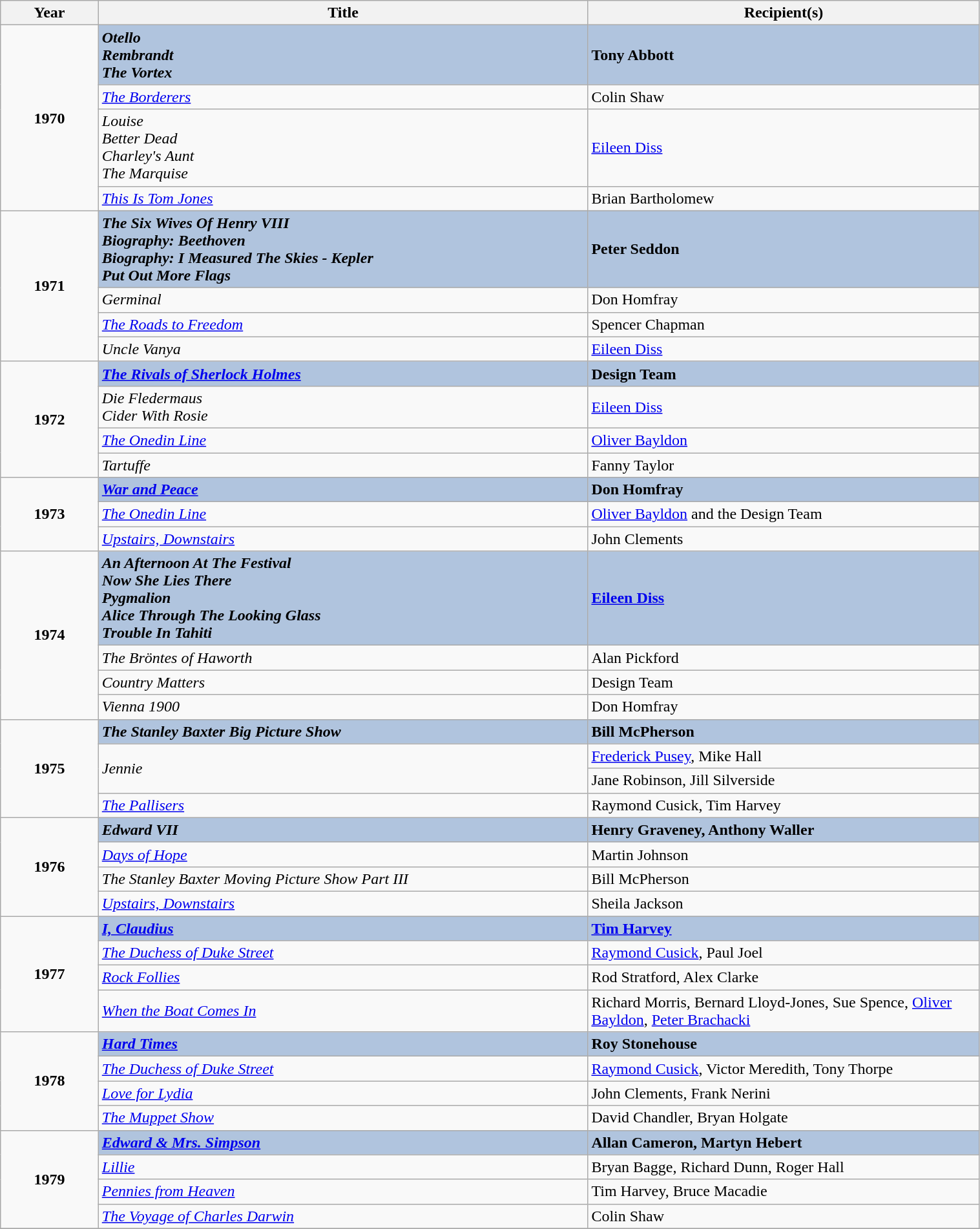<table class="wikitable" width="80%">
<tr>
<th width=5%>Year</th>
<th width=25%><strong>Title</strong></th>
<th width=20%><strong>Recipient(s)</strong></th>
</tr>
<tr>
<td rowspan="4" style="text-align:center;"><strong>1970</strong></td>
<td style="background:#B0C4DE;"><strong><em>Otello<br>Rembrandt<br>The Vortex</em></strong></td>
<td style="background:#B0C4DE;"><strong>Tony Abbott</strong></td>
</tr>
<tr>
<td><em><a href='#'>The Borderers</a></em></td>
<td>Colin Shaw</td>
</tr>
<tr>
<td><em>Louise<br>Better Dead<br>Charley's Aunt<br>The Marquise</em></td>
<td><a href='#'>Eileen Diss</a></td>
</tr>
<tr>
<td><em><a href='#'>This Is Tom Jones</a></em></td>
<td>Brian Bartholomew</td>
</tr>
<tr>
<td rowspan="4" style="text-align:center;"><strong>1971</strong></td>
<td style="background:#B0C4DE;"><strong><em>The Six Wives Of Henry VIII<br>Biography: Beethoven<br>Biography: I Measured The Skies - Kepler<br>Put Out More Flags</em></strong></td>
<td style="background:#B0C4DE;"><strong>Peter Seddon</strong></td>
</tr>
<tr>
<td><em>Germinal</em></td>
<td>Don Homfray</td>
</tr>
<tr>
<td><em><a href='#'>The Roads to Freedom</a></em></td>
<td>Spencer Chapman</td>
</tr>
<tr>
<td><em>Uncle Vanya</em></td>
<td><a href='#'>Eileen Diss</a></td>
</tr>
<tr>
<td rowspan="4" style="text-align:center;"><strong>1972</strong></td>
<td style="background:#B0C4DE;"><strong><em><a href='#'>The Rivals of Sherlock Holmes</a></em></strong></td>
<td style="background:#B0C4DE;"><strong>Design Team</strong></td>
</tr>
<tr>
<td><em>Die Fledermaus<br>Cider With Rosie</em></td>
<td><a href='#'>Eileen Diss</a></td>
</tr>
<tr>
<td><em><a href='#'>The Onedin Line</a></em></td>
<td><a href='#'>Oliver Bayldon</a></td>
</tr>
<tr>
<td><em>Tartuffe</em></td>
<td>Fanny Taylor</td>
</tr>
<tr>
<td rowspan="3" style="text-align:center;"><strong>1973</strong></td>
<td style="background:#B0C4DE;"><strong><em><a href='#'>War and Peace</a></em></strong></td>
<td style="background:#B0C4DE;"><strong>Don Homfray</strong></td>
</tr>
<tr>
<td><em><a href='#'>The Onedin Line</a></em></td>
<td><a href='#'>Oliver Bayldon</a> and the Design Team</td>
</tr>
<tr>
<td><em><a href='#'>Upstairs, Downstairs</a></em></td>
<td>John Clements</td>
</tr>
<tr>
<td rowspan="4" style="text-align:center;"><strong>1974</strong></td>
<td style="background:#B0C4DE;"><strong><em>An Afternoon At The Festival<br>Now She Lies There<br>Pygmalion<br>Alice Through The Looking Glass<br>Trouble In Tahiti</em></strong></td>
<td style="background:#B0C4DE;"><strong><a href='#'>Eileen Diss</a></strong></td>
</tr>
<tr>
<td><em>The Bröntes of Haworth</em></td>
<td>Alan Pickford</td>
</tr>
<tr>
<td><em>Country Matters</em></td>
<td>Design Team</td>
</tr>
<tr>
<td><em>Vienna 1900</em></td>
<td>Don Homfray</td>
</tr>
<tr>
<td rowspan="4" style="text-align:center;"><strong>1975</strong></td>
<td style="background:#B0C4DE;"><strong><em>The Stanley Baxter Big Picture Show</em></strong></td>
<td style="background:#B0C4DE;"><strong>Bill McPherson</strong></td>
</tr>
<tr>
<td rowspan="2"><em>Jennie</em></td>
<td><a href='#'>Frederick Pusey</a>, Mike Hall</td>
</tr>
<tr>
<td>Jane Robinson, Jill Silverside</td>
</tr>
<tr>
<td><em><a href='#'>The Pallisers</a></em></td>
<td>Raymond Cusick, Tim Harvey</td>
</tr>
<tr>
<td rowspan="4" style="text-align:center;"><strong>1976</strong></td>
<td style="background:#B0C4DE;"><strong><em>Edward VII</em></strong></td>
<td style="background:#B0C4DE;"><strong>Henry Graveney, Anthony Waller</strong></td>
</tr>
<tr>
<td><em><a href='#'>Days of Hope</a></em></td>
<td>Martin Johnson</td>
</tr>
<tr>
<td><em>The Stanley Baxter Moving Picture Show Part III</em></td>
<td>Bill McPherson</td>
</tr>
<tr>
<td><em><a href='#'>Upstairs, Downstairs</a></em></td>
<td>Sheila Jackson</td>
</tr>
<tr>
<td rowspan="4" style="text-align:center;"><strong>1977</strong></td>
<td style="background:#B0C4DE;"><strong><em><a href='#'>I, Claudius</a></em></strong></td>
<td style="background:#B0C4DE;"><strong><a href='#'>Tim Harvey</a></strong></td>
</tr>
<tr>
<td><em><a href='#'>The Duchess of Duke Street</a></em></td>
<td><a href='#'>Raymond Cusick</a>, Paul Joel</td>
</tr>
<tr>
<td><em><a href='#'>Rock Follies</a></em></td>
<td>Rod Stratford, Alex Clarke</td>
</tr>
<tr>
<td><em><a href='#'>When the Boat Comes In</a></em></td>
<td>Richard Morris, Bernard Lloyd-Jones, Sue Spence, <a href='#'>Oliver Bayldon</a>, <a href='#'>Peter Brachacki</a></td>
</tr>
<tr>
<td rowspan="4" style="text-align:center;"><strong>1978</strong></td>
<td style="background:#B0C4DE;"><strong><em><a href='#'>Hard Times</a></em></strong></td>
<td style="background:#B0C4DE;"><strong>Roy Stonehouse</strong></td>
</tr>
<tr>
<td><em><a href='#'>The Duchess of Duke Street</a></em></td>
<td><a href='#'>Raymond Cusick</a>, Victor Meredith, Tony Thorpe</td>
</tr>
<tr>
<td><em><a href='#'>Love for Lydia</a></em></td>
<td>John Clements, Frank Nerini</td>
</tr>
<tr>
<td><em><a href='#'>The Muppet Show</a></em></td>
<td>David Chandler, Bryan Holgate</td>
</tr>
<tr>
<td rowspan="4" style="text-align:center;"><strong>1979</strong></td>
<td style="background:#B0C4DE;"><strong><em><a href='#'>Edward & Mrs. Simpson</a></em></strong></td>
<td style="background:#B0C4DE;"><strong>Allan Cameron, Martyn Hebert</strong></td>
</tr>
<tr>
<td><em><a href='#'>Lillie</a></em></td>
<td>Bryan Bagge, Richard Dunn, Roger Hall</td>
</tr>
<tr>
<td><em><a href='#'>Pennies from Heaven</a></em></td>
<td>Tim Harvey, Bruce Macadie</td>
</tr>
<tr>
<td><em><a href='#'>The Voyage of Charles Darwin</a></em></td>
<td>Colin Shaw</td>
</tr>
<tr>
</tr>
</table>
